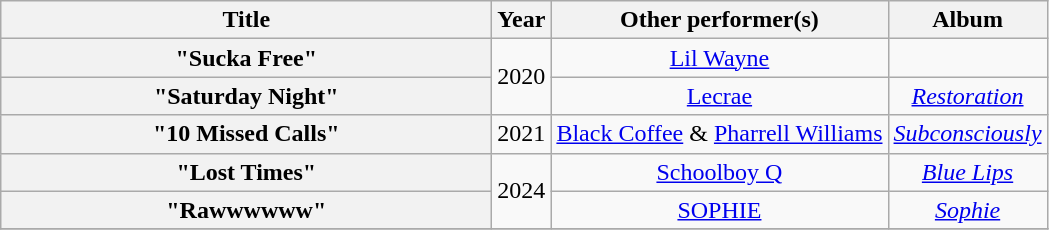<table class="wikitable plainrowheaders" style="text-align:center;">
<tr>
<th scope="col" style="width:20em;">Title</th>
<th scope="col">Year</th>
<th scope="col">Other performer(s)</th>
<th scope="col">Album</th>
</tr>
<tr>
<th scope="row">"Sucka Free"</th>
<td rowspan="2">2020</td>
<td><a href='#'>Lil Wayne</a></td>
<td></td>
</tr>
<tr>
<th scope="row">"Saturday Night"</th>
<td><a href='#'>Lecrae</a></td>
<td><em><a href='#'>Restoration</a></em></td>
</tr>
<tr>
<th scope="row">"10 Missed Calls"</th>
<td>2021</td>
<td><a href='#'>Black Coffee</a> & <a href='#'>Pharrell Williams</a></td>
<td><em><a href='#'>Subconsciously</a></em></td>
</tr>
<tr>
<th scope="row">"Lost Times"</th>
<td rowspan="2">2024</td>
<td><a href='#'>Schoolboy Q</a></td>
<td><em><a href='#'>Blue Lips</a></em></td>
</tr>
<tr>
<th scope="row">"Rawwwwww"</th>
<td><a href='#'>SOPHIE</a></td>
<td><em><a href='#'>Sophie</a></em></td>
</tr>
<tr>
</tr>
</table>
